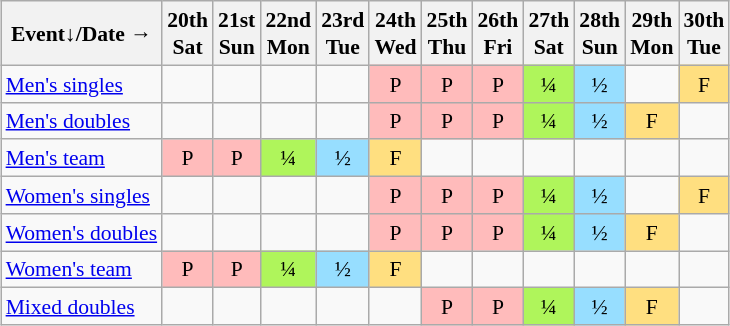<table class="wikitable" style="margin:0.5em auto; font-size:90%; line-height:1.25em; text-align:center;">
<tr>
<th>Event↓/Date →</th>
<th>20th<br>Sat</th>
<th>21st<br>Sun</th>
<th>22nd<br>Mon</th>
<th>23rd<br>Tue</th>
<th>24th<br>Wed</th>
<th>25th<br>Thu</th>
<th>26th<br>Fri</th>
<th>27th<br>Sat</th>
<th>28th<br>Sun</th>
<th>29th<br>Mon</th>
<th>30th<br>Tue</th>
</tr>
<tr>
<td align="left"><a href='#'>Men's singles</a></td>
<td></td>
<td></td>
<td></td>
<td></td>
<td bgcolor="#FFBBBB">P</td>
<td bgcolor="#FFBBBB">P</td>
<td bgcolor="#FFBBBB">P</td>
<td bgcolor="#AFF55B">¼</td>
<td bgcolor="#97DEFF">½</td>
<td></td>
<td bgcolor="#FFDF80">F</td>
</tr>
<tr>
<td align="left"><a href='#'>Men's doubles</a></td>
<td></td>
<td></td>
<td></td>
<td></td>
<td bgcolor="#FFBBBB">P</td>
<td bgcolor="#FFBBBB">P</td>
<td bgcolor="#FFBBBB">P</td>
<td bgcolor="#AFF55B">¼</td>
<td bgcolor="#97DEFF">½</td>
<td bgcolor="#FFDF80">F</td>
<td></td>
</tr>
<tr>
<td align="left"><a href='#'>Men's team</a></td>
<td bgcolor="#FFBBBB">P</td>
<td bgcolor="#FFBBBB">P</td>
<td bgcolor="#AFF55B">¼</td>
<td bgcolor="#97DEFF">½</td>
<td bgcolor="#FFDF80">F</td>
<td></td>
<td></td>
<td></td>
<td></td>
<td></td>
<td></td>
</tr>
<tr>
<td align="left"><a href='#'>Women's singles</a></td>
<td></td>
<td></td>
<td></td>
<td></td>
<td bgcolor="#FFBBBB">P</td>
<td bgcolor="#FFBBBB">P</td>
<td bgcolor="#FFBBBB">P</td>
<td bgcolor="#AFF55B">¼</td>
<td bgcolor="#97DEFF">½</td>
<td></td>
<td bgcolor="#FFDF80">F</td>
</tr>
<tr>
<td align="left"><a href='#'>Women's doubles</a></td>
<td></td>
<td></td>
<td></td>
<td></td>
<td bgcolor="#FFBBBB">P</td>
<td bgcolor="#FFBBBB">P</td>
<td bgcolor="#FFBBBB">P</td>
<td bgcolor="#AFF55B">¼</td>
<td bgcolor="#97DEFF">½</td>
<td bgcolor="#FFDF80">F</td>
<td></td>
</tr>
<tr>
<td align="left"><a href='#'>Women's team</a></td>
<td bgcolor="#FFBBBB">P</td>
<td bgcolor="#FFBBBB">P</td>
<td bgcolor="#AFF55B">¼</td>
<td bgcolor="#97DEFF">½</td>
<td bgcolor="#FFDF80">F</td>
<td></td>
<td></td>
<td></td>
<td></td>
<td></td>
<td></td>
</tr>
<tr>
<td align="left"><a href='#'>Mixed doubles</a></td>
<td></td>
<td></td>
<td></td>
<td></td>
<td></td>
<td bgcolor="#FFBBBB">P</td>
<td bgcolor="#FFBBBB">P</td>
<td bgcolor="#AFF55B">¼</td>
<td bgcolor="#97DEFF">½</td>
<td bgcolor="#FFDF80">F</td>
<td></td>
</tr>
</table>
